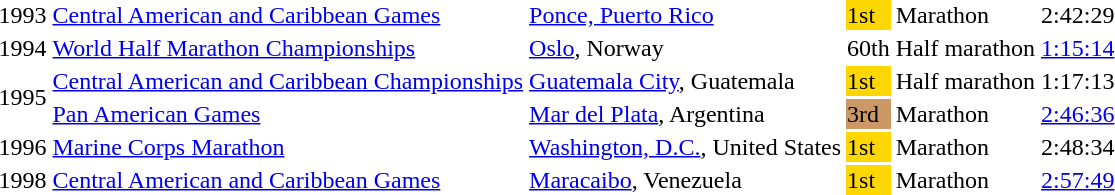<table>
<tr>
<td>1993</td>
<td><a href='#'>Central American and Caribbean Games</a></td>
<td><a href='#'>Ponce, Puerto Rico</a></td>
<td bgcolor=gold>1st</td>
<td>Marathon</td>
<td>2:42:29</td>
</tr>
<tr>
<td>1994</td>
<td><a href='#'>World Half Marathon Championships</a></td>
<td><a href='#'>Oslo</a>, Norway</td>
<td>60th</td>
<td>Half marathon</td>
<td><a href='#'>1:15:14</a></td>
</tr>
<tr>
<td rowspan=2>1995</td>
<td><a href='#'>Central American and Caribbean Championships</a></td>
<td><a href='#'>Guatemala City</a>, Guatemala</td>
<td bgcolor=gold>1st</td>
<td>Half marathon</td>
<td>1:17:13</td>
</tr>
<tr>
<td><a href='#'>Pan American Games</a></td>
<td><a href='#'>Mar del Plata</a>, Argentina</td>
<td bgcolor=cc9966>3rd</td>
<td>Marathon</td>
<td><a href='#'>2:46:36</a></td>
</tr>
<tr>
<td>1996</td>
<td><a href='#'>Marine Corps Marathon</a></td>
<td><a href='#'>Washington, D.C.</a>, United States</td>
<td bgcolor=gold>1st</td>
<td>Marathon</td>
<td>2:48:34</td>
</tr>
<tr>
<td>1998</td>
<td><a href='#'>Central American and Caribbean Games</a></td>
<td><a href='#'>Maracaibo</a>, Venezuela</td>
<td bgcolor=gold>1st</td>
<td>Marathon</td>
<td><a href='#'>2:57:49</a></td>
</tr>
</table>
